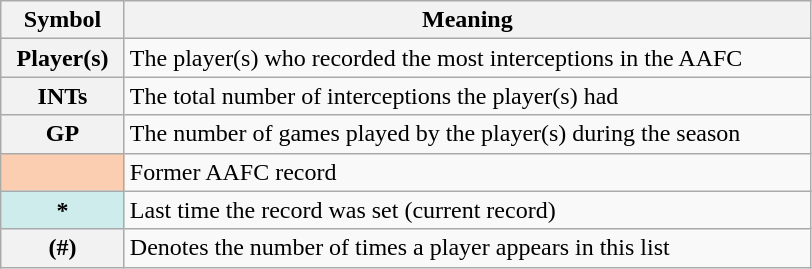<table class="wikitable plainrowheaders" border="1">
<tr>
<th scope="col" style="width:75px">Symbol</th>
<th scope="col" style="width:450px">Meaning</th>
</tr>
<tr>
<th scope="row" style="text-align:center;"><strong>Player(s)</strong></th>
<td>The player(s) who recorded the most interceptions in the AAFC</td>
</tr>
<tr>
<th scope="row" style="text-align:center;"><strong>INTs</strong></th>
<td>The total number of interceptions the player(s) had</td>
</tr>
<tr>
<th scope="row" style="text-align:center;"><strong>GP</strong></th>
<td>The number of games played by the player(s) during the season</td>
</tr>
<tr>
<th scope="row" style="text-align:center; background:#FBCEB1;"></th>
<td>Former AAFC record</td>
</tr>
<tr>
<th scope="row" style="text-align:center; background:#CFECEC;">*</th>
<td>Last time the record was set (current record)</td>
</tr>
<tr>
<th scope="row" style="text-align:center;">(#)</th>
<td>Denotes the number of times a player appears in this list</td>
</tr>
</table>
